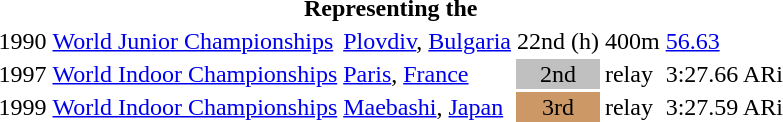<table>
<tr>
<th colspan="6">Representing the </th>
</tr>
<tr>
<td>1990</td>
<td><a href='#'>World Junior Championships</a></td>
<td><a href='#'>Plovdiv</a>, <a href='#'>Bulgaria</a></td>
<td>22nd (h)</td>
<td>400m</td>
<td><a href='#'>56.63</a></td>
</tr>
<tr>
<td>1997</td>
<td><a href='#'>World Indoor Championships</a></td>
<td><a href='#'>Paris</a>, <a href='#'>France</a></td>
<td bgcolor="silver" align="center">2nd</td>
<td> relay</td>
<td>3:27.66 ARi</td>
</tr>
<tr>
<td>1999</td>
<td><a href='#'>World Indoor Championships</a></td>
<td><a href='#'>Maebashi</a>, <a href='#'>Japan</a></td>
<td bgcolor="cc9966" align="center">3rd</td>
<td> relay</td>
<td>3:27.59 ARi</td>
</tr>
</table>
